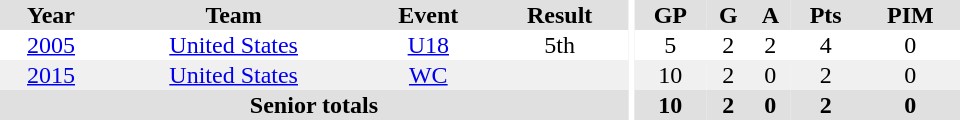<table border="0" cellpadding="1" cellspacing="0" ID="Table3" style="text-align:center; width:40em">
<tr ALIGN="center" bgcolor="#e0e0e0">
<th>Year</th>
<th>Team</th>
<th>Event</th>
<th>Result</th>
<th rowspan="99" bgcolor="#ffffff"></th>
<th>GP</th>
<th>G</th>
<th>A</th>
<th>Pts</th>
<th>PIM</th>
</tr>
<tr>
<td><a href='#'>2005</a></td>
<td><a href='#'>United States</a></td>
<td><a href='#'>U18</a></td>
<td>5th</td>
<td>5</td>
<td>2</td>
<td>2</td>
<td>4</td>
<td>0</td>
</tr>
<tr bgcolor="#f0f0f0">
<td><a href='#'>2015</a></td>
<td><a href='#'>United States</a></td>
<td><a href='#'>WC</a></td>
<td></td>
<td>10</td>
<td>2</td>
<td>0</td>
<td>2</td>
<td>0</td>
</tr>
<tr bgcolor="#e0e0e0">
<th colspan="4">Senior totals</th>
<th>10</th>
<th>2</th>
<th>0</th>
<th>2</th>
<th>0</th>
</tr>
</table>
